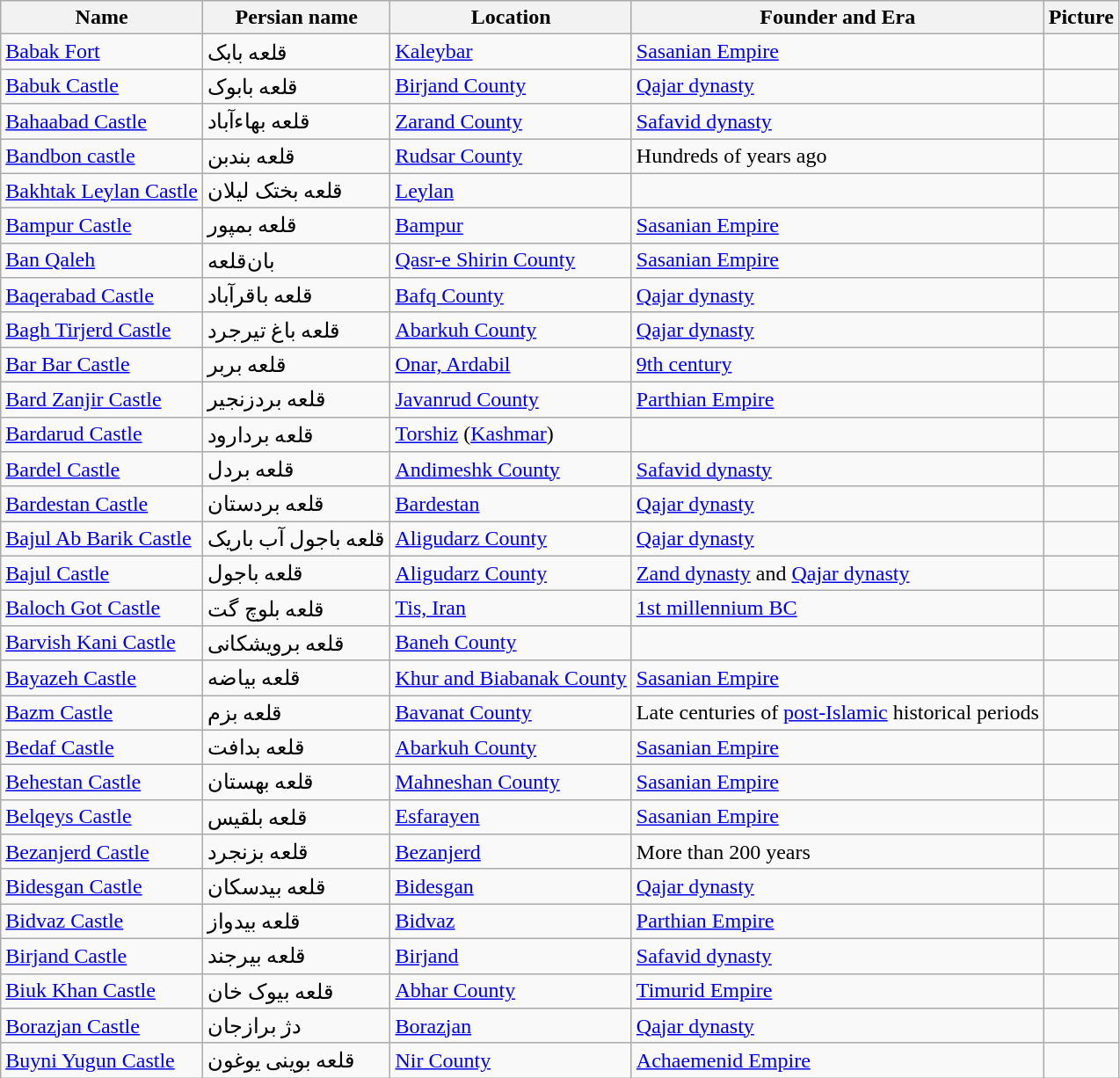<table class="wikitable">
<tr>
<th>Name</th>
<th>Persian name</th>
<th>Location</th>
<th>Founder and Era</th>
<th>Picture</th>
</tr>
<tr>
<td><a href='#'>Babak Fort</a></td>
<td>قلعه بابک</td>
<td><a href='#'>Kaleybar</a></td>
<td><a href='#'>Sasanian Empire</a></td>
<td align="center"></td>
</tr>
<tr>
<td><a href='#'>Babuk Castle</a></td>
<td>قلعه بابوک</td>
<td><a href='#'>Birjand County</a></td>
<td><a href='#'>Qajar dynasty</a></td>
<td></td>
</tr>
<tr>
<td><a href='#'>Bahaabad Castle</a></td>
<td>قلعه بهاءآباد</td>
<td><a href='#'>Zarand County</a></td>
<td><a href='#'>Safavid dynasty</a></td>
<td></td>
</tr>
<tr>
<td><a href='#'>Bandbon castle</a></td>
<td>قلعه بندبن</td>
<td><a href='#'>Rudsar County</a></td>
<td>Hundreds of years ago</td>
<td></td>
</tr>
<tr>
<td><a href='#'>Bakhtak Leylan Castle</a></td>
<td>قلعه بختک لیلان</td>
<td><a href='#'>Leylan</a></td>
<td></td>
<td align="center"></td>
</tr>
<tr>
<td><a href='#'>Bampur Castle</a></td>
<td>قلعه بمپور</td>
<td><a href='#'>Bampur</a></td>
<td><a href='#'>Sasanian Empire</a></td>
<td align="center"></td>
</tr>
<tr>
<td><a href='#'>Ban Qaleh</a></td>
<td>بان‌قلعه</td>
<td><a href='#'>Qasr-e Shirin County</a></td>
<td><a href='#'>Sasanian Empire</a></td>
<td></td>
</tr>
<tr>
<td><a href='#'>Baqerabad Castle</a></td>
<td>قلعه باقرآباد</td>
<td><a href='#'>Bafq County</a></td>
<td><a href='#'>Qajar dynasty</a></td>
<td align="center"></td>
</tr>
<tr>
<td><a href='#'>Bagh Tirjerd Castle</a></td>
<td>قلعه باغ تیرجرد</td>
<td><a href='#'>Abarkuh County</a></td>
<td><a href='#'>Qajar dynasty</a></td>
<td></td>
</tr>
<tr>
<td><a href='#'>Bar Bar Castle</a></td>
<td>قلعه بربر</td>
<td><a href='#'>Onar, Ardabil</a></td>
<td><a href='#'>9th century</a></td>
<td align="center"></td>
</tr>
<tr>
<td><a href='#'>Bard Zanjir Castle</a></td>
<td>قلعه بردزنجیر</td>
<td><a href='#'>Javanrud County</a></td>
<td><a href='#'>Parthian Empire</a></td>
<td></td>
</tr>
<tr>
<td><a href='#'>Bardarud Castle</a></td>
<td>قلعه بردارود</td>
<td><a href='#'>Torshiz</a> (<a href='#'>Kashmar</a>)</td>
<td></td>
<td></td>
</tr>
<tr>
<td><a href='#'>Bardel Castle</a></td>
<td>قلعه بردل</td>
<td><a href='#'>Andimeshk County</a></td>
<td><a href='#'>Safavid dynasty</a></td>
<td></td>
</tr>
<tr>
<td><a href='#'>Bardestan Castle</a></td>
<td>قلعه بردستان</td>
<td><a href='#'>Bardestan</a></td>
<td><a href='#'>Qajar dynasty</a></td>
<td align="center"></td>
</tr>
<tr>
<td><a href='#'>Bajul Ab Barik Castle</a></td>
<td>قلعه باجول آب باریک</td>
<td><a href='#'>Aligudarz County</a></td>
<td><a href='#'>Qajar dynasty</a></td>
<td></td>
</tr>
<tr>
<td><a href='#'>Bajul Castle</a></td>
<td>قلعه باجول</td>
<td><a href='#'>Aligudarz County</a></td>
<td><a href='#'>Zand dynasty</a> and <a href='#'>Qajar dynasty</a></td>
<td></td>
</tr>
<tr>
<td><a href='#'>Baloch Got Castle</a></td>
<td>قلعه بلوچ گت</td>
<td><a href='#'>Tis, Iran</a></td>
<td><a href='#'>1st millennium BC</a></td>
<td></td>
</tr>
<tr>
<td><a href='#'>Barvish Kani Castle</a></td>
<td>قلعه برویشکانی</td>
<td><a href='#'>Baneh County</a></td>
<td></td>
<td></td>
</tr>
<tr>
<td><a href='#'>Bayazeh Castle</a></td>
<td>قلعه بیاضه</td>
<td><a href='#'>Khur and Biabanak County</a></td>
<td><a href='#'>Sasanian Empire</a></td>
<td></td>
</tr>
<tr>
<td><a href='#'>Bazm Castle</a></td>
<td>قلعه بزم</td>
<td><a href='#'>Bavanat County</a></td>
<td>Late centuries of <a href='#'>post-Islamic</a> historical periods</td>
<td></td>
</tr>
<tr>
<td><a href='#'>Bedaf Castle</a></td>
<td>قلعه بدافت</td>
<td><a href='#'>Abarkuh County</a></td>
<td><a href='#'>Sasanian Empire</a></td>
<td></td>
</tr>
<tr>
<td><a href='#'>Behestan Castle</a></td>
<td>قلعه بهستان</td>
<td><a href='#'>Mahneshan County</a></td>
<td><a href='#'>Sasanian Empire</a></td>
<td align="center"></td>
</tr>
<tr>
<td><a href='#'>Belqeys Castle</a></td>
<td>قلعه بلقیس</td>
<td><a href='#'>Esfarayen</a></td>
<td><a href='#'>Sasanian Empire</a></td>
<td align="center"></td>
</tr>
<tr>
<td><a href='#'>Bezanjerd Castle</a></td>
<td>قلعه بزنجرد</td>
<td><a href='#'>Bezanjerd</a></td>
<td>More than 200 years</td>
<td align="center"></td>
</tr>
<tr>
<td><a href='#'>Bidesgan Castle</a></td>
<td>قلعه بیدسکان</td>
<td><a href='#'>Bidesgan</a></td>
<td><a href='#'>Qajar dynasty</a></td>
<td align="center"></td>
</tr>
<tr>
<td><a href='#'>Bidvaz Castle</a></td>
<td>قلعه بیدواز</td>
<td><a href='#'>Bidvaz</a></td>
<td><a href='#'>Parthian Empire</a></td>
<td align="center"></td>
</tr>
<tr>
<td><a href='#'>Birjand Castle</a></td>
<td>قلعه بیرجند</td>
<td><a href='#'>Birjand</a></td>
<td><a href='#'>Safavid dynasty</a></td>
<td align="center"></td>
</tr>
<tr>
<td><a href='#'>Biuk Khan Castle</a></td>
<td>قلعه بیوک خان</td>
<td><a href='#'>Abhar County</a></td>
<td><a href='#'>Timurid Empire</a></td>
<td></td>
</tr>
<tr>
<td><a href='#'>Borazjan Castle</a></td>
<td>دژ برازجان</td>
<td><a href='#'>Borazjan</a></td>
<td><a href='#'>Qajar dynasty</a></td>
<td align="center"></td>
</tr>
<tr>
<td><a href='#'>Buyni Yugun Castle</a></td>
<td>قلعه بوینی یوغون</td>
<td><a href='#'>Nir County</a></td>
<td><a href='#'>Achaemenid Empire</a></td>
<td></td>
</tr>
</table>
